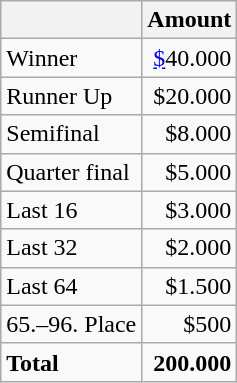<table class="wikitable">
<tr>
<th></th>
<th>Amount</th>
</tr>
<tr>
<td>Winner</td>
<td style="text-align:right"><a href='#'>$</a>40.000</td>
</tr>
<tr>
<td>Runner Up</td>
<td style="text-align:right">$20.000</td>
</tr>
<tr>
<td>Semifinal</td>
<td style="text-align:right">$8.000</td>
</tr>
<tr>
<td>Quarter final</td>
<td style="text-align:right">$5.000</td>
</tr>
<tr>
<td>Last 16</td>
<td style="text-align:right">$3.000</td>
</tr>
<tr>
<td>Last 32</td>
<td style="text-align:right">$2.000</td>
</tr>
<tr>
<td>Last 64</td>
<td style="text-align:right">$1.500</td>
</tr>
<tr>
<td>65.–96. Place</td>
<td style="text-align:right">$500</td>
</tr>
<tr>
<td><strong>Total</strong></td>
<td style="text-align:right"><strong>200.000 </strong></td>
</tr>
</table>
